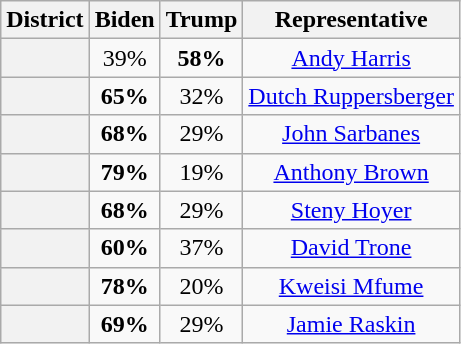<table class=wikitable>
<tr>
<th>District</th>
<th>Biden</th>
<th>Trump</th>
<th>Representative</th>
</tr>
<tr align=center>
<th></th>
<td>39%</td>
<td><strong>58%</strong></td>
<td><a href='#'>Andy Harris</a></td>
</tr>
<tr align=center>
<th></th>
<td><strong>65%</strong></td>
<td>32%</td>
<td><a href='#'>Dutch Ruppersberger</a></td>
</tr>
<tr align=center>
<th></th>
<td><strong>68%</strong></td>
<td>29%</td>
<td><a href='#'>John Sarbanes</a></td>
</tr>
<tr align=center>
<th></th>
<td><strong>79%</strong></td>
<td>19%</td>
<td><a href='#'>Anthony Brown</a></td>
</tr>
<tr align=center>
<th></th>
<td><strong>68%</strong></td>
<td>29%</td>
<td><a href='#'>Steny Hoyer</a></td>
</tr>
<tr align=center>
<th></th>
<td><strong>60%</strong></td>
<td>37%</td>
<td><a href='#'>David Trone</a></td>
</tr>
<tr align=center>
<th></th>
<td><strong>78%</strong></td>
<td>20%</td>
<td><a href='#'>Kweisi Mfume</a></td>
</tr>
<tr align=center>
<th></th>
<td><strong>69%</strong></td>
<td>29%</td>
<td><a href='#'>Jamie Raskin</a></td>
</tr>
</table>
